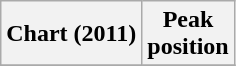<table class="wikitable plainrowheaders" style="text-align:center">
<tr>
<th scope="col">Chart (2011)</th>
<th scope="col">Peak<br>position</th>
</tr>
<tr>
</tr>
</table>
